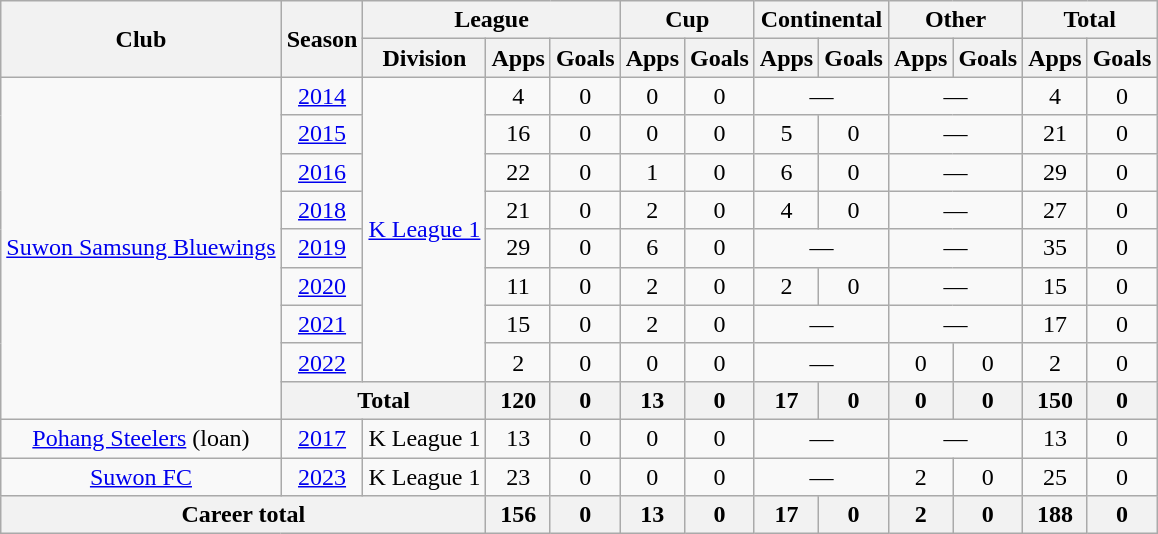<table class="wikitable" style="text-align:center">
<tr>
<th rowspan=2>Club</th>
<th rowspan=2>Season</th>
<th colspan=3>League</th>
<th colspan=2>Cup</th>
<th colspan=2>Continental</th>
<th colspan=2>Other</th>
<th colspan=2>Total</th>
</tr>
<tr>
<th>Division</th>
<th>Apps</th>
<th>Goals</th>
<th>Apps</th>
<th>Goals</th>
<th>Apps</th>
<th>Goals</th>
<th>Apps</th>
<th>Goals</th>
<th>Apps</th>
<th>Goals</th>
</tr>
<tr>
<td rowspan="9"><a href='#'>Suwon Samsung Bluewings</a></td>
<td><a href='#'>2014</a></td>
<td rowspan="8"><a href='#'>K League 1</a></td>
<td>4</td>
<td>0</td>
<td>0</td>
<td>0</td>
<td colspan="2">—</td>
<td colspan="2">—</td>
<td>4</td>
<td>0</td>
</tr>
<tr>
<td><a href='#'>2015</a></td>
<td>16</td>
<td>0</td>
<td>0</td>
<td>0</td>
<td>5</td>
<td>0</td>
<td colspan="2">—</td>
<td>21</td>
<td>0</td>
</tr>
<tr>
<td><a href='#'>2016</a></td>
<td>22</td>
<td>0</td>
<td>1</td>
<td>0</td>
<td>6</td>
<td>0</td>
<td colspan="2">—</td>
<td>29</td>
<td>0</td>
</tr>
<tr>
<td><a href='#'>2018</a></td>
<td>21</td>
<td>0</td>
<td>2</td>
<td>0</td>
<td>4</td>
<td>0</td>
<td colspan="2">—</td>
<td>27</td>
<td>0</td>
</tr>
<tr>
<td><a href='#'>2019</a></td>
<td>29</td>
<td>0</td>
<td>6</td>
<td>0</td>
<td colspan="2">—</td>
<td colspan="2">—</td>
<td>35</td>
<td>0</td>
</tr>
<tr>
<td><a href='#'>2020</a></td>
<td>11</td>
<td>0</td>
<td>2</td>
<td>0</td>
<td>2</td>
<td>0</td>
<td colspan="2">—</td>
<td>15</td>
<td>0</td>
</tr>
<tr>
<td><a href='#'>2021</a></td>
<td>15</td>
<td>0</td>
<td>2</td>
<td>0</td>
<td colspan="2">—</td>
<td colspan="2">—</td>
<td>17</td>
<td>0</td>
</tr>
<tr>
<td><a href='#'>2022</a></td>
<td>2</td>
<td>0</td>
<td>0</td>
<td>0</td>
<td colspan="2">—</td>
<td>0</td>
<td>0</td>
<td>2</td>
<td>0</td>
</tr>
<tr>
<th colspan=2>Total</th>
<th>120</th>
<th>0</th>
<th>13</th>
<th>0</th>
<th>17</th>
<th>0</th>
<th>0</th>
<th>0</th>
<th>150</th>
<th>0</th>
</tr>
<tr>
<td><a href='#'>Pohang Steelers</a> (loan)</td>
<td><a href='#'>2017</a></td>
<td>K League 1</td>
<td>13</td>
<td>0</td>
<td>0</td>
<td>0</td>
<td colspan="2">—</td>
<td colspan="2">—</td>
<td>13</td>
<td>0</td>
</tr>
<tr>
<td><a href='#'>Suwon FC</a></td>
<td><a href='#'>2023</a></td>
<td>K League 1</td>
<td>23</td>
<td>0</td>
<td>0</td>
<td>0</td>
<td colspan="2">—</td>
<td>2</td>
<td>0</td>
<td>25</td>
<td>0</td>
</tr>
<tr>
<th colspan=3>Career total</th>
<th>156</th>
<th>0</th>
<th>13</th>
<th>0</th>
<th>17</th>
<th>0</th>
<th>2</th>
<th>0</th>
<th>188</th>
<th>0</th>
</tr>
</table>
